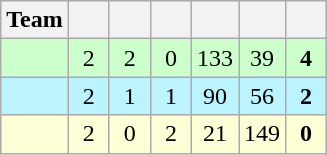<table class="wikitable" style="text-align:center;">
<tr>
<th>Team</th>
<th width=20></th>
<th width=20></th>
<th width=20></th>
<th width=20></th>
<th width=20></th>
<th width=20></th>
</tr>
<tr bgcolor="#ccffcc">
<td align=left></td>
<td>2</td>
<td>2</td>
<td>0</td>
<td>133</td>
<td>39</td>
<td><strong>4</strong></td>
</tr>
<tr bgcolor="#BBF3FF">
<td align=left></td>
<td>2</td>
<td>1</td>
<td>1</td>
<td>90</td>
<td>56</td>
<td><strong>2</strong></td>
</tr>
<tr bgcolor="#FFFFD7">
<td align=left></td>
<td>2</td>
<td>0</td>
<td>2</td>
<td>21</td>
<td>149</td>
<td><strong>0</strong></td>
</tr>
</table>
